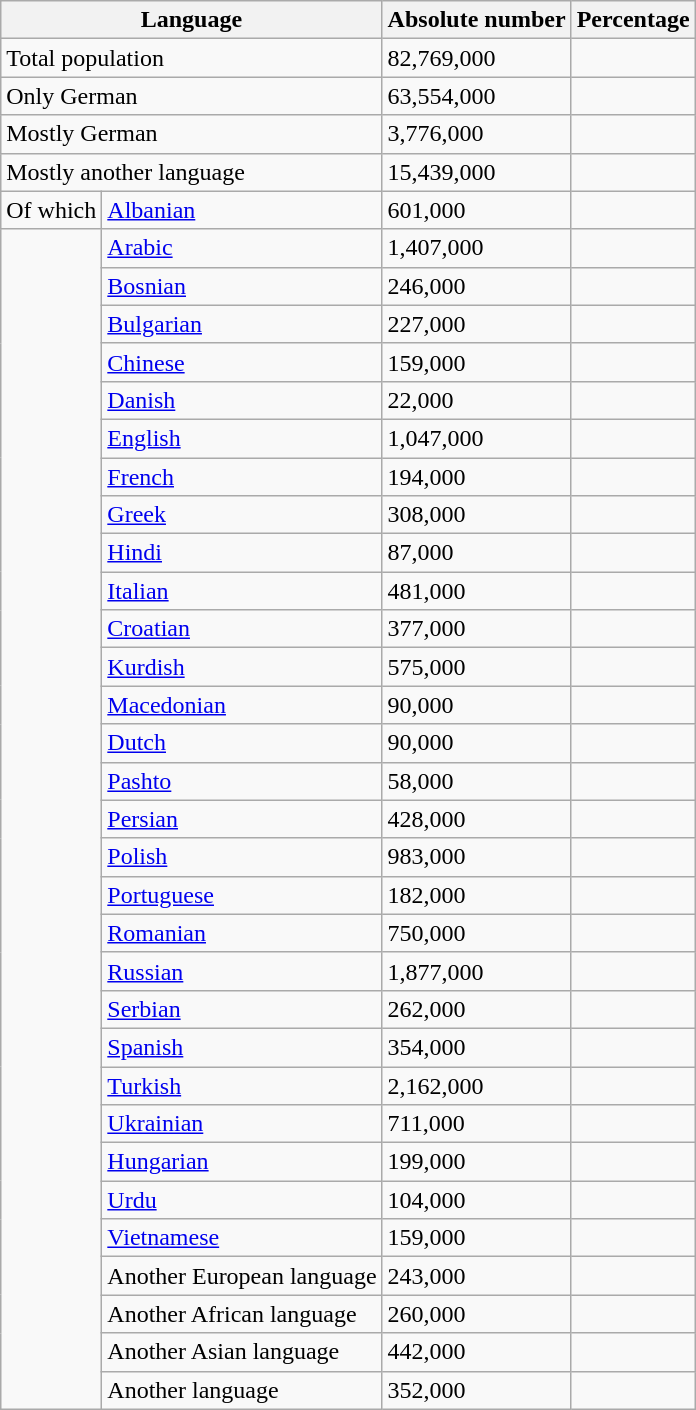<table class="wikitable sortable">
<tr>
<th colspan="2">Language</th>
<th>Absolute number</th>
<th>Percentage</th>
</tr>
<tr>
<td colspan="2">Total population</td>
<td>82,769,000</td>
<td></td>
</tr>
<tr>
<td colspan="2">Only German</td>
<td>63,554,000</td>
<td></td>
</tr>
<tr>
<td colspan="2">Mostly German</td>
<td>3,776,000</td>
<td></td>
</tr>
<tr>
<td colspan="2">Mostly another language</td>
<td>15,439,000</td>
<td></td>
</tr>
<tr>
<td>Of which</td>
<td><a href='#'>Albanian</a></td>
<td>601,000</td>
<td></td>
</tr>
<tr>
<td rowspan="31"></td>
<td><a href='#'>Arabic</a></td>
<td>1,407,000</td>
<td></td>
</tr>
<tr>
<td><a href='#'>Bosnian</a></td>
<td>246,000</td>
<td></td>
</tr>
<tr>
<td><a href='#'>Bulgarian</a></td>
<td>227,000</td>
<td></td>
</tr>
<tr>
<td><a href='#'>Chinese</a></td>
<td>159,000</td>
<td></td>
</tr>
<tr>
<td><a href='#'>Danish</a></td>
<td>22,000</td>
<td></td>
</tr>
<tr>
<td><a href='#'>English</a></td>
<td>1,047,000</td>
<td></td>
</tr>
<tr>
<td><a href='#'>French</a></td>
<td>194,000</td>
<td></td>
</tr>
<tr>
<td><a href='#'>Greek</a></td>
<td>308,000</td>
<td></td>
</tr>
<tr>
<td><a href='#'>Hindi</a></td>
<td>87,000</td>
<td></td>
</tr>
<tr>
<td><a href='#'>Italian</a></td>
<td>481,000</td>
<td></td>
</tr>
<tr>
<td><a href='#'>Croatian</a></td>
<td>377,000</td>
<td></td>
</tr>
<tr>
<td><a href='#'>Kurdish</a></td>
<td>575,000</td>
<td></td>
</tr>
<tr>
<td><a href='#'>Macedonian</a></td>
<td>90,000</td>
<td></td>
</tr>
<tr>
<td><a href='#'>Dutch</a></td>
<td>90,000</td>
<td></td>
</tr>
<tr>
<td><a href='#'>Pashto</a></td>
<td>58,000</td>
<td></td>
</tr>
<tr>
<td><a href='#'>Persian</a></td>
<td>428,000</td>
<td></td>
</tr>
<tr>
<td><a href='#'>Polish</a></td>
<td>983,000</td>
<td></td>
</tr>
<tr>
<td><a href='#'>Portuguese</a></td>
<td>182,000</td>
<td></td>
</tr>
<tr>
<td><a href='#'>Romanian</a></td>
<td>750,000</td>
<td></td>
</tr>
<tr>
<td><a href='#'>Russian</a></td>
<td>1,877,000</td>
<td></td>
</tr>
<tr>
<td><a href='#'>Serbian</a></td>
<td>262,000</td>
<td></td>
</tr>
<tr>
<td><a href='#'>Spanish</a></td>
<td>354,000</td>
<td></td>
</tr>
<tr>
<td><a href='#'>Turkish</a></td>
<td>2,162,000</td>
<td></td>
</tr>
<tr>
<td><a href='#'>Ukrainian</a></td>
<td>711,000</td>
<td></td>
</tr>
<tr>
<td><a href='#'>Hungarian</a></td>
<td>199,000</td>
<td></td>
</tr>
<tr>
<td><a href='#'>Urdu</a></td>
<td>104,000</td>
<td></td>
</tr>
<tr>
<td><a href='#'>Vietnamese</a></td>
<td>159,000</td>
<td></td>
</tr>
<tr>
<td>Another European language</td>
<td>243,000</td>
<td></td>
</tr>
<tr>
<td>Another African language</td>
<td>260,000</td>
<td></td>
</tr>
<tr>
<td>Another Asian language</td>
<td>442,000</td>
<td></td>
</tr>
<tr>
<td>Another language</td>
<td>352,000</td>
<td></td>
</tr>
</table>
